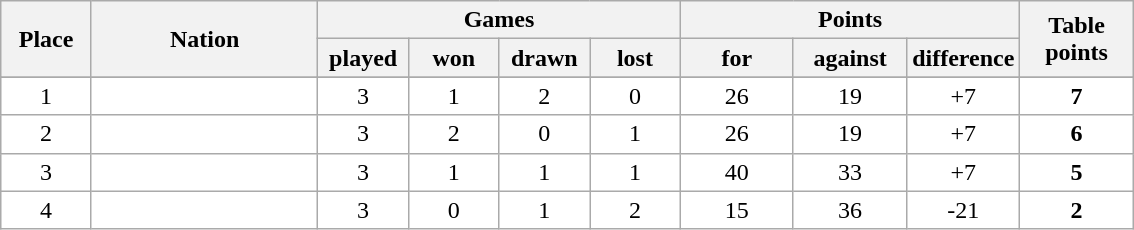<table class="wikitable">
<tr>
<th rowspan=2 width="8%">Place</th>
<th rowspan=2 width="20%">Nation</th>
<th colspan=4 width="32%">Games</th>
<th colspan=3 width="30%">Points</th>
<th rowspan=2 width="10%">Table<br>points</th>
</tr>
<tr>
<th width="8%">played</th>
<th width="8%">won</th>
<th width="8%">drawn</th>
<th width="8%">lost</th>
<th width="10%">for</th>
<th width="10%">against</th>
<th width="10%">difference</th>
</tr>
<tr>
</tr>
<tr bgcolor=#ffffff align=center>
<td>1</td>
<td align=left></td>
<td>3</td>
<td>1</td>
<td>2</td>
<td>0</td>
<td>26</td>
<td>19</td>
<td>+7</td>
<td><strong>7</strong></td>
</tr>
<tr bgcolor=#ffffff align=center>
<td>2</td>
<td align=left></td>
<td>3</td>
<td>2</td>
<td>0</td>
<td>1</td>
<td>26</td>
<td>19</td>
<td>+7</td>
<td><strong>6</strong></td>
</tr>
<tr bgcolor=#ffffff align=center>
<td>3</td>
<td align=left></td>
<td>3</td>
<td>1</td>
<td>1</td>
<td>1</td>
<td>40</td>
<td>33</td>
<td>+7</td>
<td><strong>5</strong></td>
</tr>
<tr bgcolor=#ffffff align=center>
<td>4</td>
<td align=left></td>
<td>3</td>
<td>0</td>
<td>1</td>
<td>2</td>
<td>15</td>
<td>36</td>
<td>-21</td>
<td><strong>2</strong></td>
</tr>
</table>
